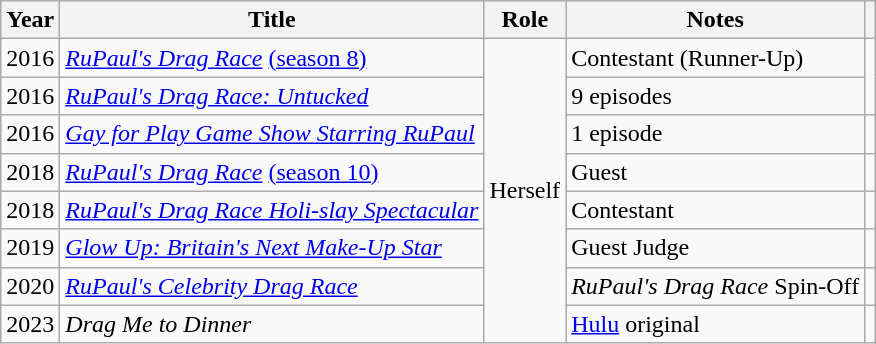<table class="wikitable plainrowheaders sortable">
<tr>
<th scope="col">Year</th>
<th scope="col">Title</th>
<th scope="col">Role</th>
<th scope="col">Notes</th>
<th style="text-align: center;" class="unsortable"></th>
</tr>
<tr>
<td>2016</td>
<td><em><a href='#'>RuPaul's Drag Race</a></em> <a href='#'>(season 8)</a></td>
<td rowspan="8">Herself</td>
<td>Contestant (Runner-Up)</td>
<td rowspan="2" style="text-align: center;"></td>
</tr>
<tr>
<td>2016</td>
<td><em><a href='#'>RuPaul's Drag Race: Untucked</a></em></td>
<td>9 episodes</td>
</tr>
<tr>
<td>2016</td>
<td><em><a href='#'>Gay for Play Game Show Starring RuPaul</a></em></td>
<td>1 episode</td>
<td></td>
</tr>
<tr>
<td>2018</td>
<td><em><a href='#'>RuPaul's Drag Race</a></em> <a href='#'>(season 10)</a></td>
<td>Guest</td>
<td></td>
</tr>
<tr>
<td>2018</td>
<td><em><a href='#'>RuPaul's Drag Race Holi-slay Spectacular</a> </em></td>
<td>Contestant</td>
<td style="text-align: center;"></td>
</tr>
<tr>
<td>2019</td>
<td><em><a href='#'>Glow Up: Britain's Next Make-Up Star</a></em></td>
<td>Guest Judge</td>
<td style="text-align: center;"></td>
</tr>
<tr>
<td>2020</td>
<td><em><a href='#'>RuPaul's Celebrity Drag Race</a></em></td>
<td><em>RuPaul's Drag Race</em> Spin-Off</td>
<td style="text-align: center;"></td>
</tr>
<tr>
<td>2023</td>
<td><em>Drag Me to Dinner</em></td>
<td><a href='#'>Hulu</a> original</td>
<td></td>
</tr>
</table>
